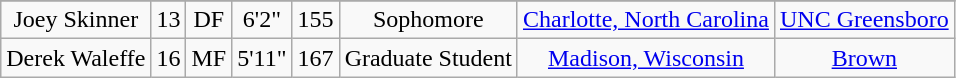<table class="wikitable sortable" border="1" style="text-align: center;">
<tr align=center>
</tr>
<tr>
<td>Joey Skinner</td>
<td>13</td>
<td>DF</td>
<td>6'2"</td>
<td>155</td>
<td>Sophomore</td>
<td><a href='#'>Charlotte, North Carolina</a></td>
<td><a href='#'>UNC Greensboro</a></td>
</tr>
<tr>
<td>Derek Waleffe</td>
<td>16</td>
<td>MF</td>
<td>5'11"</td>
<td>167</td>
<td>Graduate Student</td>
<td><a href='#'>Madison, Wisconsin</a></td>
<td><a href='#'>Brown</a></td>
</tr>
</table>
